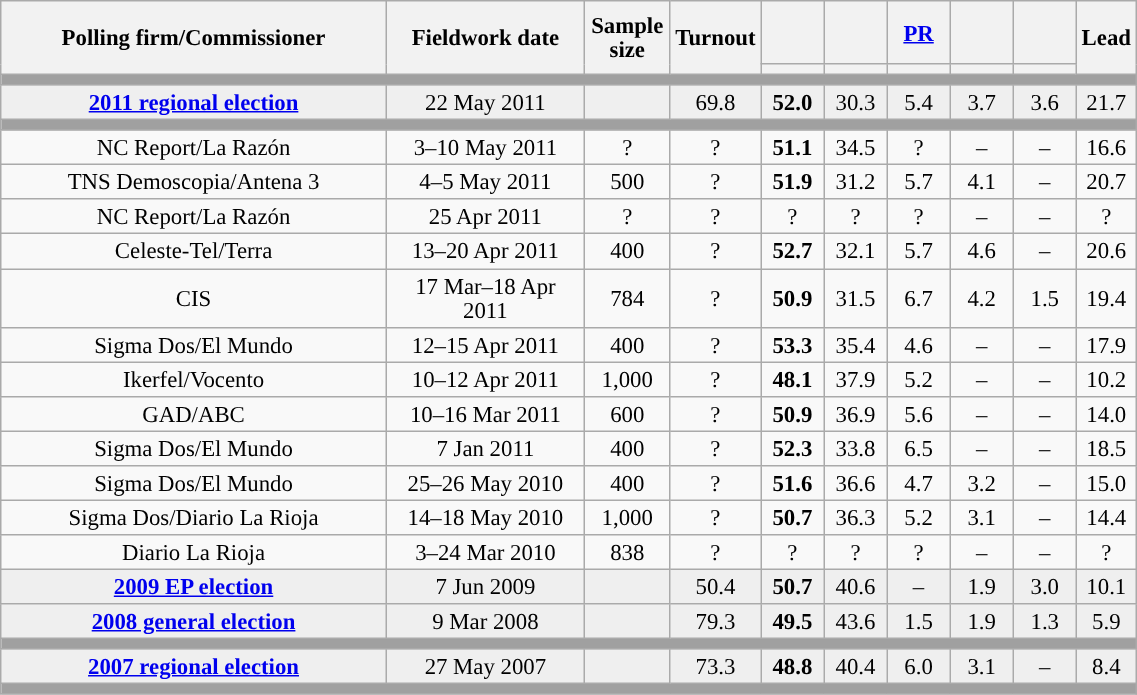<table class="wikitable collapsible collapsed" style="text-align:center; font-size:95%; line-height:16px;">
<tr style="height:42px;">
<th style="width:250px;" rowspan="2">Polling firm/Commissioner</th>
<th style="width:125px;" rowspan="2">Fieldwork date</th>
<th style="width:50px;" rowspan="2">Sample size</th>
<th style="width:45px;" rowspan="2">Turnout</th>
<th style="width:35px;"></th>
<th style="width:35px;"></th>
<th style="width:35px;"><a href='#'>PR</a></th>
<th style="width:35px;"></th>
<th style="width:35px;"></th>
<th style="width:30px;" rowspan="2">Lead</th>
</tr>
<tr>
<th style="color:inherit;background:"></th>
<th style="color:inherit;background:"></th>
<th style="color:inherit;background:"></th>
<th style="color:inherit;background:"></th>
<th style="color:inherit;background:"></th>
</tr>
<tr>
<td colspan="10" style="background:#A0A0A0"></td>
</tr>
<tr style="background:#EFEFEF;">
<td><strong><a href='#'>2011 regional election</a></strong></td>
<td>22 May 2011</td>
<td></td>
<td>69.8</td>
<td><strong>52.0</strong><br></td>
<td>30.3<br></td>
<td>5.4<br></td>
<td>3.7<br></td>
<td>3.6<br></td>
<td style="background:">21.7</td>
</tr>
<tr>
<td colspan="10" style="background:#A0A0A0"></td>
</tr>
<tr>
<td>NC Report/La Razón</td>
<td>3–10 May 2011</td>
<td>?</td>
<td>?</td>
<td><strong>51.1</strong><br></td>
<td>34.5<br></td>
<td>?<br></td>
<td>–</td>
<td>–</td>
<td style="background:">16.6</td>
</tr>
<tr>
<td>TNS Demoscopia/Antena 3</td>
<td>4–5 May 2011</td>
<td>500</td>
<td>?</td>
<td><strong>51.9</strong><br></td>
<td>31.2<br></td>
<td>5.7<br></td>
<td>4.1<br></td>
<td>–</td>
<td style="background:">20.7</td>
</tr>
<tr>
<td>NC Report/La Razón</td>
<td>25 Apr 2011</td>
<td>?</td>
<td>?</td>
<td>?<br></td>
<td>?<br></td>
<td>?<br></td>
<td>–</td>
<td>–</td>
<td style="background:">?</td>
</tr>
<tr>
<td>Celeste-Tel/Terra</td>
<td>13–20 Apr 2011</td>
<td>400</td>
<td>?</td>
<td><strong>52.7</strong><br></td>
<td>32.1<br></td>
<td>5.7<br></td>
<td>4.6<br></td>
<td>–</td>
<td style="background:">20.6</td>
</tr>
<tr>
<td>CIS</td>
<td>17 Mar–18 Apr 2011</td>
<td>784</td>
<td>?</td>
<td><strong>50.9</strong><br></td>
<td>31.5<br></td>
<td>6.7<br></td>
<td>4.2<br></td>
<td>1.5<br></td>
<td style="background:">19.4</td>
</tr>
<tr>
<td>Sigma Dos/El Mundo</td>
<td>12–15 Apr 2011</td>
<td>400</td>
<td>?</td>
<td><strong>53.3</strong><br></td>
<td>35.4<br></td>
<td>4.6<br></td>
<td>–</td>
<td>–</td>
<td style="background:">17.9</td>
</tr>
<tr>
<td>Ikerfel/Vocento</td>
<td>10–12 Apr 2011</td>
<td>1,000</td>
<td>?</td>
<td><strong>48.1</strong><br></td>
<td>37.9<br></td>
<td>5.2<br></td>
<td>–</td>
<td>–</td>
<td style="background:">10.2</td>
</tr>
<tr>
<td>GAD/ABC</td>
<td>10–16 Mar 2011</td>
<td>600</td>
<td>?</td>
<td><strong>50.9</strong><br></td>
<td>36.9<br></td>
<td>5.6<br></td>
<td>–</td>
<td>–</td>
<td style="background:">14.0</td>
</tr>
<tr>
<td>Sigma Dos/El Mundo</td>
<td>7 Jan 2011</td>
<td>400</td>
<td>?</td>
<td><strong>52.3</strong><br></td>
<td>33.8<br></td>
<td>6.5<br></td>
<td>–</td>
<td>–</td>
<td style="background:">18.5</td>
</tr>
<tr>
<td>Sigma Dos/El Mundo</td>
<td>25–26 May 2010</td>
<td>400</td>
<td>?</td>
<td><strong>51.6</strong><br></td>
<td>36.6<br></td>
<td>4.7<br></td>
<td>3.2<br></td>
<td>–</td>
<td style="background:">15.0</td>
</tr>
<tr>
<td>Sigma Dos/Diario La Rioja</td>
<td>14–18 May 2010</td>
<td>1,000</td>
<td>?</td>
<td><strong>50.7</strong><br></td>
<td>36.3<br></td>
<td>5.2<br></td>
<td>3.1<br></td>
<td>–</td>
<td style="background:">14.4</td>
</tr>
<tr>
<td>Diario La Rioja</td>
<td>3–24 Mar 2010</td>
<td>838</td>
<td>?</td>
<td>?<br></td>
<td>?<br></td>
<td>?<br></td>
<td>–</td>
<td>–</td>
<td style="background:">?</td>
</tr>
<tr style="background:#EFEFEF;">
<td><strong><a href='#'>2009 EP election</a></strong></td>
<td>7 Jun 2009</td>
<td></td>
<td>50.4</td>
<td><strong>50.7</strong><br></td>
<td>40.6<br></td>
<td>–</td>
<td>1.9<br></td>
<td>3.0<br></td>
<td style="background:">10.1</td>
</tr>
<tr style="background:#EFEFEF;">
<td><strong><a href='#'>2008 general election</a></strong></td>
<td>9 Mar 2008</td>
<td></td>
<td>79.3</td>
<td><strong>49.5</strong><br></td>
<td>43.6<br></td>
<td>1.5<br></td>
<td>1.9<br></td>
<td>1.3<br></td>
<td style="background:">5.9</td>
</tr>
<tr>
<td colspan="10" style="background:#A0A0A0"></td>
</tr>
<tr style="background:#EFEFEF;">
<td><strong><a href='#'>2007 regional election</a></strong></td>
<td>27 May 2007</td>
<td></td>
<td>73.3</td>
<td><strong>48.8</strong><br></td>
<td>40.4<br></td>
<td>6.0<br></td>
<td>3.1<br></td>
<td>–</td>
<td style="background:">8.4</td>
</tr>
<tr>
<td colspan="10" style="background:#A0A0A0"></td>
</tr>
</table>
